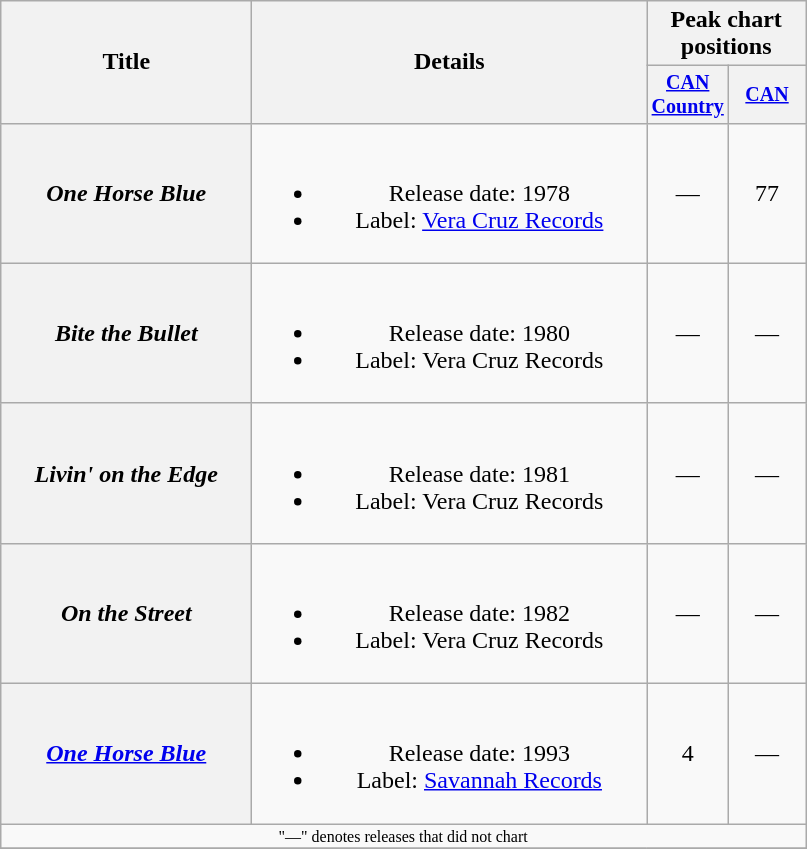<table class="wikitable plainrowheaders" style="text-align:center;">
<tr>
<th rowspan="2" style="width:10em;">Title</th>
<th rowspan="2" style="width:16em;">Details</th>
<th colspan="2">Peak chart<br>positions</th>
</tr>
<tr style="font-size:smaller;">
<th width="45"><a href='#'>CAN Country</a></th>
<th width="45"><a href='#'>CAN</a></th>
</tr>
<tr>
<th scope="row"><em>One Horse Blue</em></th>
<td><br><ul><li>Release date: 1978</li><li>Label: <a href='#'>Vera Cruz Records</a></li></ul></td>
<td>—</td>
<td>77</td>
</tr>
<tr>
<th scope="row"><em>Bite the Bullet</em></th>
<td><br><ul><li>Release date: 1980</li><li>Label: Vera Cruz Records</li></ul></td>
<td>—</td>
<td>—</td>
</tr>
<tr>
<th scope="row"><em>Livin' on the Edge</em></th>
<td><br><ul><li>Release date: 1981</li><li>Label: Vera Cruz Records</li></ul></td>
<td>—</td>
<td>—</td>
</tr>
<tr>
<th scope="row"><em>On the Street</em></th>
<td><br><ul><li>Release date: 1982</li><li>Label: Vera Cruz Records</li></ul></td>
<td>—</td>
<td>—</td>
</tr>
<tr>
<th scope="row"><em><a href='#'>One Horse Blue</a></em></th>
<td><br><ul><li>Release date: 1993</li><li>Label: <a href='#'>Savannah Records</a></li></ul></td>
<td>4</td>
<td>—</td>
</tr>
<tr>
<td colspan="4" style="font-size:8pt">"—" denotes releases that did not chart</td>
</tr>
<tr>
</tr>
</table>
